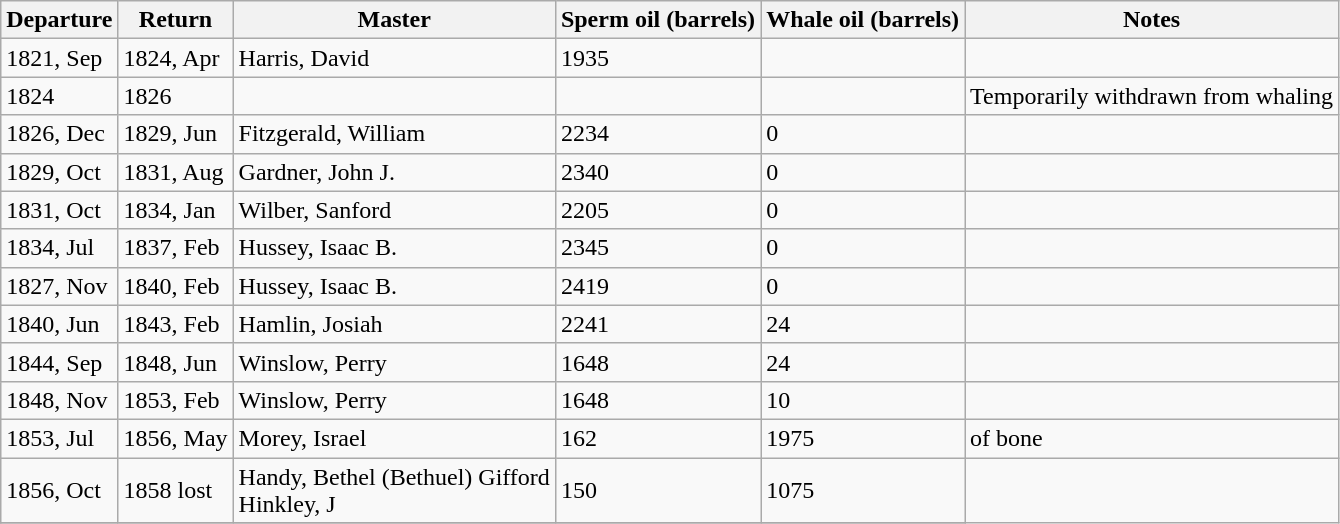<table class="sortable wikitable">
<tr>
<th>Departure</th>
<th>Return</th>
<th>Master</th>
<th>Sperm oil (barrels)</th>
<th>Whale oil (barrels)</th>
<th>Notes</th>
</tr>
<tr>
<td>1821, Sep</td>
<td>1824, Apr</td>
<td>Harris, David</td>
<td>1935</td>
<td></td>
<td></td>
</tr>
<tr>
<td>1824</td>
<td>1826</td>
<td></td>
<td></td>
<td></td>
<td>Temporarily withdrawn from whaling</td>
</tr>
<tr>
<td>1826, Dec</td>
<td>1829, Jun</td>
<td>Fitzgerald, William</td>
<td>2234</td>
<td>0</td>
<td></td>
</tr>
<tr>
<td>1829, Oct</td>
<td>1831, Aug</td>
<td>Gardner, John J.</td>
<td>2340</td>
<td>0</td>
<td></td>
</tr>
<tr>
<td>1831, Oct</td>
<td>1834, Jan</td>
<td>Wilber, Sanford</td>
<td>2205</td>
<td>0</td>
<td></td>
</tr>
<tr>
<td>1834, Jul</td>
<td>1837, Feb</td>
<td>Hussey, Isaac B.</td>
<td>2345</td>
<td>0</td>
<td></td>
</tr>
<tr>
<td>1827, Nov</td>
<td>1840, Feb</td>
<td>Hussey, Isaac B.</td>
<td>2419</td>
<td>0</td>
<td></td>
</tr>
<tr>
<td>1840, Jun</td>
<td>1843, Feb</td>
<td>Hamlin, Josiah</td>
<td>2241</td>
<td>24</td>
<td></td>
</tr>
<tr>
<td>1844, Sep</td>
<td>1848, Jun</td>
<td>Winslow, Perry</td>
<td>1648</td>
<td>24</td>
<td></td>
</tr>
<tr>
<td>1848, Nov</td>
<td>1853, Feb</td>
<td>Winslow, Perry</td>
<td>1648</td>
<td>10</td>
<td></td>
</tr>
<tr>
<td>1853, Jul</td>
<td>1856, May</td>
<td>Morey, Israel</td>
<td>162</td>
<td>1975</td>
<td> of bone</td>
</tr>
<tr>
<td>1856, Oct</td>
<td>1858 lost</td>
<td>Handy, Bethel (Bethuel) Gifford<br>Hinkley, J</td>
<td>150</td>
<td>1075</td>
</tr>
<tr>
</tr>
</table>
